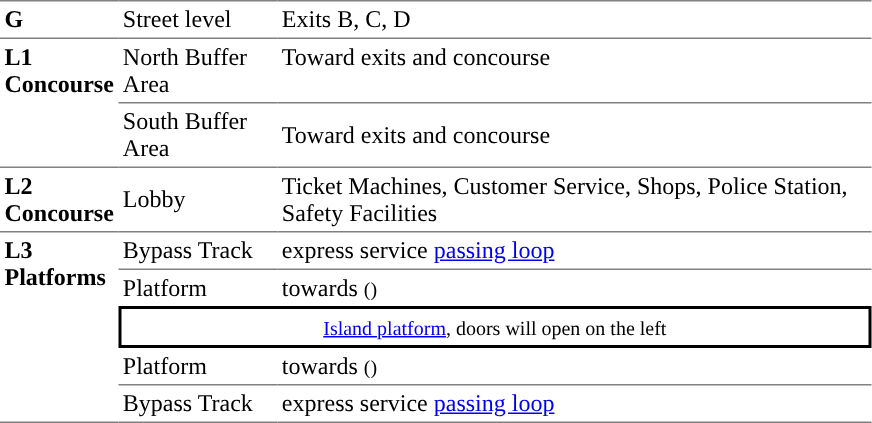<table table border=0 cellspacing=0 cellpadding=3>
<tr>
<td style="border-top:solid 1px gray;" width=50 valign=top><strong>G</strong></td>
<td style="border-top:solid 1px gray;" width=100 valign=top>Street level</td>
<td style="border-top:solid 1px gray;" width=390 valign=top>Exits B, C, D</td>
</tr>
<tr>
<td style="border-bottom:solid 1px gray; border-top:solid 1px gray;" valign=top rowspan=2><strong>L1<br>Concourse</strong></td>
<td style="border-bottom:solid 1px gray; border-top:solid 1px gray;" valign=top>North Buffer Area</td>
<td style="border-bottom:solid 1px gray; border-top:solid 1px gray;" valign=top>Toward exits and concourse</td>
</tr>
<tr>
<td style="border-bottom:solid 1px gray;">South Buffer Area</td>
<td style="border-bottom:solid 1px gray;">Toward exits and concourse</td>
</tr>
<tr>
<td style="border-bottom:solid 1px gray;"><strong>L2<br>Concourse</strong></td>
<td style="border-bottom:solid 1px gray;">Lobby</td>
<td style="border-bottom:solid 1px gray;">Ticket Machines, Customer Service, Shops, Police Station, Safety Facilities</td>
</tr>
<tr>
<td style="border-bottom:solid 1px gray;" valign=top width=50 rowspan=5><strong>L3<br>Platforms</strong></td>
<td>Bypass Track</td>
<td>  express service <a href='#'>passing loop</a></td>
</tr>
<tr>
<td style="border-top:solid 1px gray;">Platform </td>
<td style="border-top:solid 1px gray;">  towards  <small>()</small></td>
</tr>
<tr>
<td style="border-top:solid 2px black;border-right:solid 2px black;border-left:solid 2px black;border-bottom:solid 2px black;text-align:center;" colspan=2><small><a href='#'>Island platform</a>, doors will open on the left</small></td>
</tr>
<tr>
<td style="border-bottom:solid 1px gray;">Platform </td>
<td style="border-bottom:solid 1px gray;"> towards  <small>()</small> </td>
</tr>
<tr>
<td style="border-bottom:solid 1px gray;">Bypass Track</td>
<td style="border-bottom:solid 1px gray;"> express service <a href='#'>passing loop</a> </td>
</tr>
</table>
